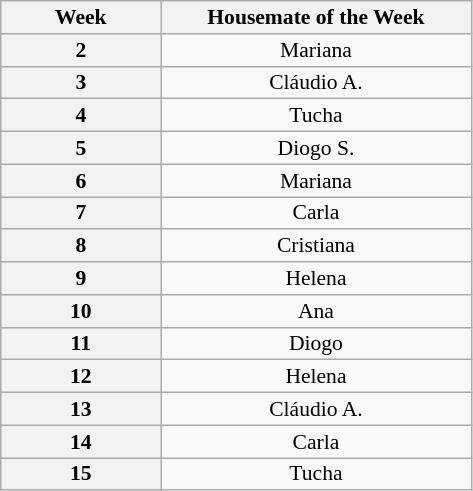<table class="wikitable" style="text-align:center; font-size:90%; line-height:15px;">
<tr>
<th width=100>Week</th>
<th width=200>Housemate of the Week</th>
</tr>
<tr>
<th>2</th>
<td>Mariana</td>
</tr>
<tr>
<th>3</th>
<td>Cláudio A.</td>
</tr>
<tr>
<th>4</th>
<td>Tucha</td>
</tr>
<tr>
<th>5</th>
<td>Diogo S.</td>
</tr>
<tr>
<th>6</th>
<td>Mariana</td>
</tr>
<tr>
<th>7</th>
<td>Carla</td>
</tr>
<tr>
<th>8</th>
<td>Cristiana</td>
</tr>
<tr>
<th>9</th>
<td>Helena</td>
</tr>
<tr>
<th>10</th>
<td>Ana</td>
</tr>
<tr>
<th>11</th>
<td>Diogo</td>
</tr>
<tr>
<th>12</th>
<td>Helena</td>
</tr>
<tr>
<th>13</th>
<td>Cláudio A.</td>
</tr>
<tr>
<th>14</th>
<td>Carla</td>
</tr>
<tr>
<th>15</th>
<td>Tucha</td>
</tr>
</table>
